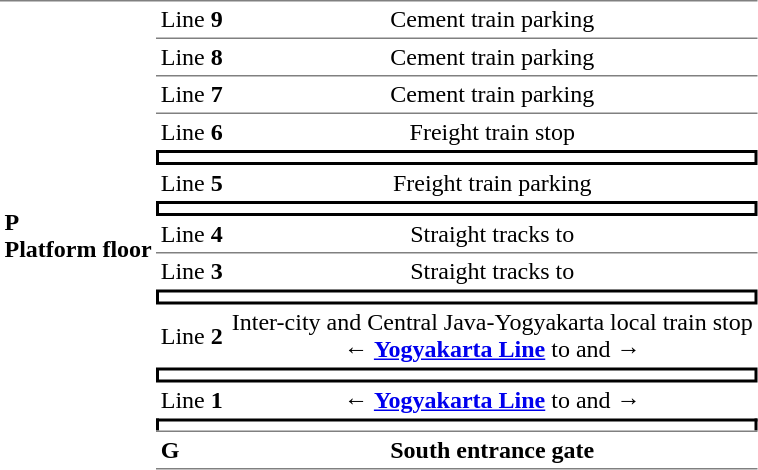<table cellspacing="0" cellpadding="3">
<tr>
<td rowspan="15" style="border-top:solid 1px gray;"><strong>P</strong><br><strong>Platform floor</strong></td>
<td style="border-top:solid 1px gray;">Line <strong>9</strong></td>
<td style="border-top:solid 1px gray;text-align:center">Cement train parking</td>
</tr>
<tr>
<td style="border-top:solid 1px gray;">Line <strong>8</strong></td>
<td style="border-top:solid 1px gray;text-align:center">Cement train parking</td>
</tr>
<tr>
<td style="border-top:solid 1px gray;">Line <strong>7</strong></td>
<td style="border-top:solid 1px gray;text-align:center">Cement train parking</td>
</tr>
<tr>
<td style="border-top:solid 1px gray;">Line <strong>6</strong></td>
<td style="border-top:solid 1px gray;text-align:center">Freight train stop</td>
</tr>
<tr>
<td style="text-align:center;border-top:solid 2px black;border-bottom:solid 2px black;border-left:solid 2px black;border-right:solid 2px black;text-align:center" colspan="2"></td>
</tr>
<tr>
<td>Line <strong>5</strong></td>
<td style="text-align:center">Freight train parking</td>
</tr>
<tr>
<td style="border-top:solid 2px black;border-bottom:solid 2px black;border-left:solid 2px black;border-right:solid 2px black;text-align:center" colspan="2"></td>
</tr>
<tr>
<td>Line <strong>4</strong></td>
<td style="text-align:center">Straight tracks to </td>
</tr>
<tr>
<td style="border-top:solid 1px gray">Line <strong>3</strong></td>
<td style="border-top:solid 1px gray;text-align:center">Straight tracks to </td>
</tr>
<tr>
<td style="text-align:center;border-top:solid 2px black;border-bottom:solid 2px black;border-left:solid 2px black;border-right:solid 2px black;text-align:center" colspan="2"></td>
</tr>
<tr>
<td>Line <strong>2</strong></td>
<td style="text-align:center">Inter-city and Central Java-Yogyakarta local train stop<br>←   <strong><a href='#'>Yogyakarta Line</a></strong> to  and   →</td>
</tr>
<tr>
<td style="border-top:solid 2px black;border-bottom:solid 2px black;border-left:solid 2px black;border-right:solid 2px black;text-align:center" colspan="2"></td>
</tr>
<tr>
<td>Line <strong>1</strong></td>
<td style="text-align:center">←   <strong><a href='#'>Yogyakarta Line</a></strong> to  and   →</td>
</tr>
<tr>
<td style="border-top:solid 2px black;border-left:solid 2px black;border-right:solid 2px black;text-align:center" colspan="2"></td>
</tr>
<tr>
<td style="border-top:solid 1px gray;border-bottom:solid 1px gray;"><strong>G</strong></td>
<td style="border-top:solid 1px gray;border-bottom:solid 1px gray;text-align:center"><strong>South entrance gate</strong></td>
</tr>
<tr>
</tr>
</table>
